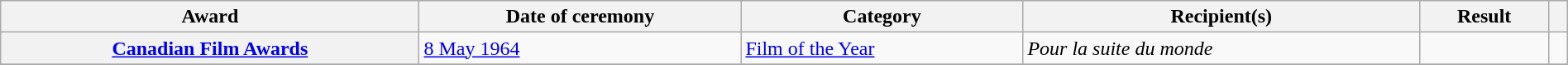<table class="wikitable sortable plainrowheaders" style="width: 100%;">
<tr>
<th scope="col">Award</th>
<th scope="col">Date of ceremony</th>
<th scope="col">Category</th>
<th scope="col">Recipient(s)</th>
<th scope="col">Result</th>
<th scope="col" class="unsortable"></th>
</tr>
<tr>
<th rowspan="1"><a href='#'>Canadian Film Awards</a></th>
<td rowspan="1"><a href='#'>8 May 1964</a></td>
<td><a href='#'>Film of the Year</a></td>
<td><em>Pour la suite du monde</em></td>
<td></td>
<td align="center" rowspan="1"></td>
</tr>
<tr>
</tr>
</table>
